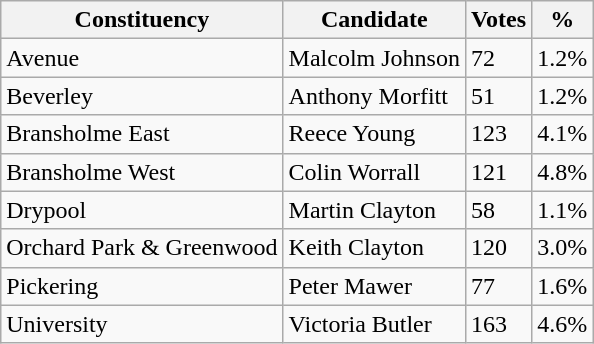<table class="wikitable sortable">
<tr>
<th>Constituency</th>
<th>Candidate</th>
<th>Votes</th>
<th>%</th>
</tr>
<tr>
<td>Avenue</td>
<td>Malcolm Johnson</td>
<td>72</td>
<td>1.2%</td>
</tr>
<tr>
<td>Beverley</td>
<td>Anthony Morfitt</td>
<td>51</td>
<td>1.2%</td>
</tr>
<tr>
<td>Bransholme East</td>
<td>Reece Young</td>
<td>123</td>
<td>4.1%</td>
</tr>
<tr>
<td>Bransholme West</td>
<td>Colin Worrall</td>
<td>121</td>
<td>4.8%</td>
</tr>
<tr>
<td>Drypool</td>
<td>Martin Clayton</td>
<td>58</td>
<td>1.1%</td>
</tr>
<tr>
<td>Orchard Park & Greenwood</td>
<td>Keith Clayton</td>
<td>120</td>
<td>3.0%</td>
</tr>
<tr>
<td>Pickering</td>
<td>Peter Mawer</td>
<td>77</td>
<td>1.6%</td>
</tr>
<tr>
<td>University</td>
<td>Victoria Butler</td>
<td>163</td>
<td>4.6%</td>
</tr>
</table>
